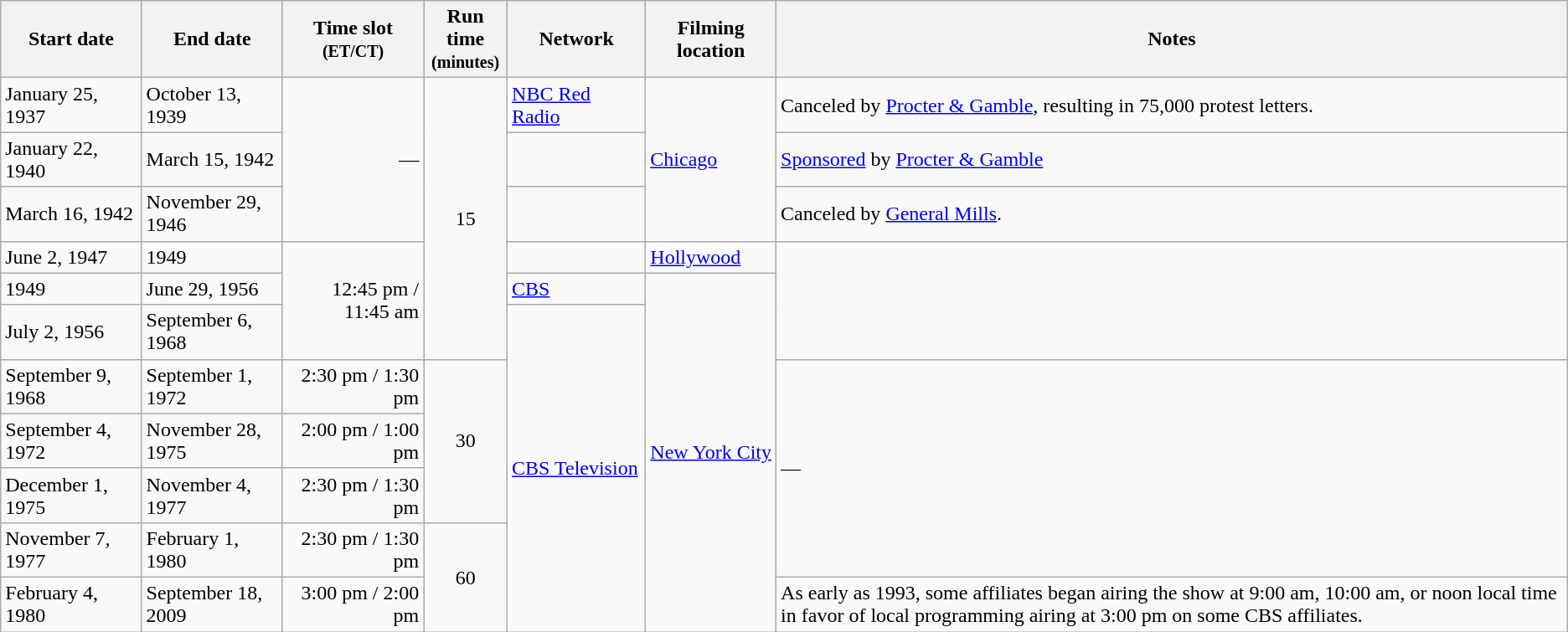<table class="wikitable">
<tr>
<th width=9%>Start date</th>
<th width=9%>End date</th>
<th width=9%>Time slot<small><br>(ET/CT)</small></th>
<th>Run time<small><br>(minutes)</small></th>
<th>Network</th>
<th>Filming<br>location</th>
<th>Notes</th>
</tr>
<tr>
<td>January 25, 1937</td>
<td>October 13, 1939</td>
<td rowspan="3" style="text-align:right;">—</td>
<td rowspan="6" style="text-align:center;">15</td>
<td><a href='#'>NBC Red Radio</a></td>
<td rowspan="3"><a href='#'>Chicago</a></td>
<td>Canceled by <a href='#'>Procter & Gamble</a>, resulting in 75,000 protest letters.</td>
</tr>
<tr>
<td>January 22, 1940</td>
<td>March 15, 1942</td>
<td></td>
<td><a href='#'>Sponsored</a> by <a href='#'>Procter & Gamble</a></td>
</tr>
<tr>
<td>March 16, 1942</td>
<td>November 29, 1946</td>
<td style="text-align:left;"></td>
<td>Canceled by <a href='#'>General Mills</a>.</td>
</tr>
<tr>
<td>June 2, 1947</td>
<td>1949</td>
<td rowspan="3" style="text-align:right;">12:45 pm / 11:45 am</td>
<td style="text-align:left;"></td>
<td><a href='#'>Hollywood</a></td>
<td rowspan="3"></td>
</tr>
<tr>
<td>1949</td>
<td>June 29, 1956</td>
<td><a href='#'>CBS</a></td>
<td rowspan="7" style="white-space:nowrap;"><a href='#'>New York City</a></td>
</tr>
<tr>
<td>July 2, 1956</td>
<td>September 6, 1968</td>
<td rowspan="6" style="white-space:nowrap;"><a href='#'>CBS Television</a></td>
</tr>
<tr>
<td>September 9, 1968</td>
<td>September 1, 1972</td>
<td align="right">2:30 pm / 1:30 pm</td>
<td rowspan="3" style="text-align:center;">30</td>
<td rowspan="4">—</td>
</tr>
<tr>
<td>September 4, 1972</td>
<td>November 28, 1975</td>
<td align="right">2:00 pm / 1:00 pm</td>
</tr>
<tr>
<td>December 1, 1975</td>
<td>November 4, 1977</td>
<td align="right">2:30 pm / 1:30 pm</td>
</tr>
<tr>
<td>November 7, 1977</td>
<td>February 1, 1980</td>
<td align="right">2:30 pm / 1:30 pm</td>
<td rowspan="2" style="text-align:center;">60</td>
</tr>
<tr>
<td>February 4, 1980</td>
<td>September 18, 2009</td>
<td align="right">3:00 pm / 2:00 pm</td>
<td>As early as 1993, some affiliates began airing the show at 9:00 am, 10:00 am, or noon local time in favor of local programming airing at 3:00 pm on some CBS affiliates.</td>
</tr>
</table>
